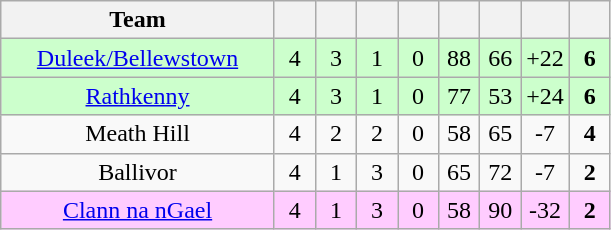<table class="wikitable" style="text-align:center">
<tr>
<th style="width:175px;">Team</th>
<th width="20"></th>
<th width="20"></th>
<th width="20"></th>
<th width="20"></th>
<th width="20"></th>
<th width="20"></th>
<th width="20"></th>
<th width="20"></th>
</tr>
<tr style="background:#cfc;">
<td><a href='#'>Duleek/Bellewstown</a></td>
<td>4</td>
<td>3</td>
<td>1</td>
<td>0</td>
<td>88</td>
<td>66</td>
<td>+22</td>
<td><strong>6</strong></td>
</tr>
<tr style="background:#cfc;">
<td><a href='#'>Rathkenny</a></td>
<td>4</td>
<td>3</td>
<td>1</td>
<td>0</td>
<td>77</td>
<td>53</td>
<td>+24</td>
<td><strong>6</strong></td>
</tr>
<tr>
<td>Meath Hill</td>
<td>4</td>
<td>2</td>
<td>2</td>
<td>0</td>
<td>58</td>
<td>65</td>
<td>-7</td>
<td><strong>4</strong></td>
</tr>
<tr>
<td>Ballivor</td>
<td>4</td>
<td>1</td>
<td>3</td>
<td>0</td>
<td>65</td>
<td>72</td>
<td>-7</td>
<td><strong>2</strong></td>
</tr>
<tr style="background:#fcf;">
<td><a href='#'>Clann na nGael</a></td>
<td>4</td>
<td>1</td>
<td>3</td>
<td>0</td>
<td>58</td>
<td>90</td>
<td>-32</td>
<td><strong>2</strong></td>
</tr>
</table>
